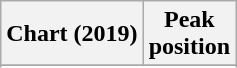<table class="wikitable sortable plainrowheaders" style="text-align:center;">
<tr>
<th>Chart (2019)</th>
<th>Peak<br>position</th>
</tr>
<tr>
</tr>
<tr>
</tr>
</table>
